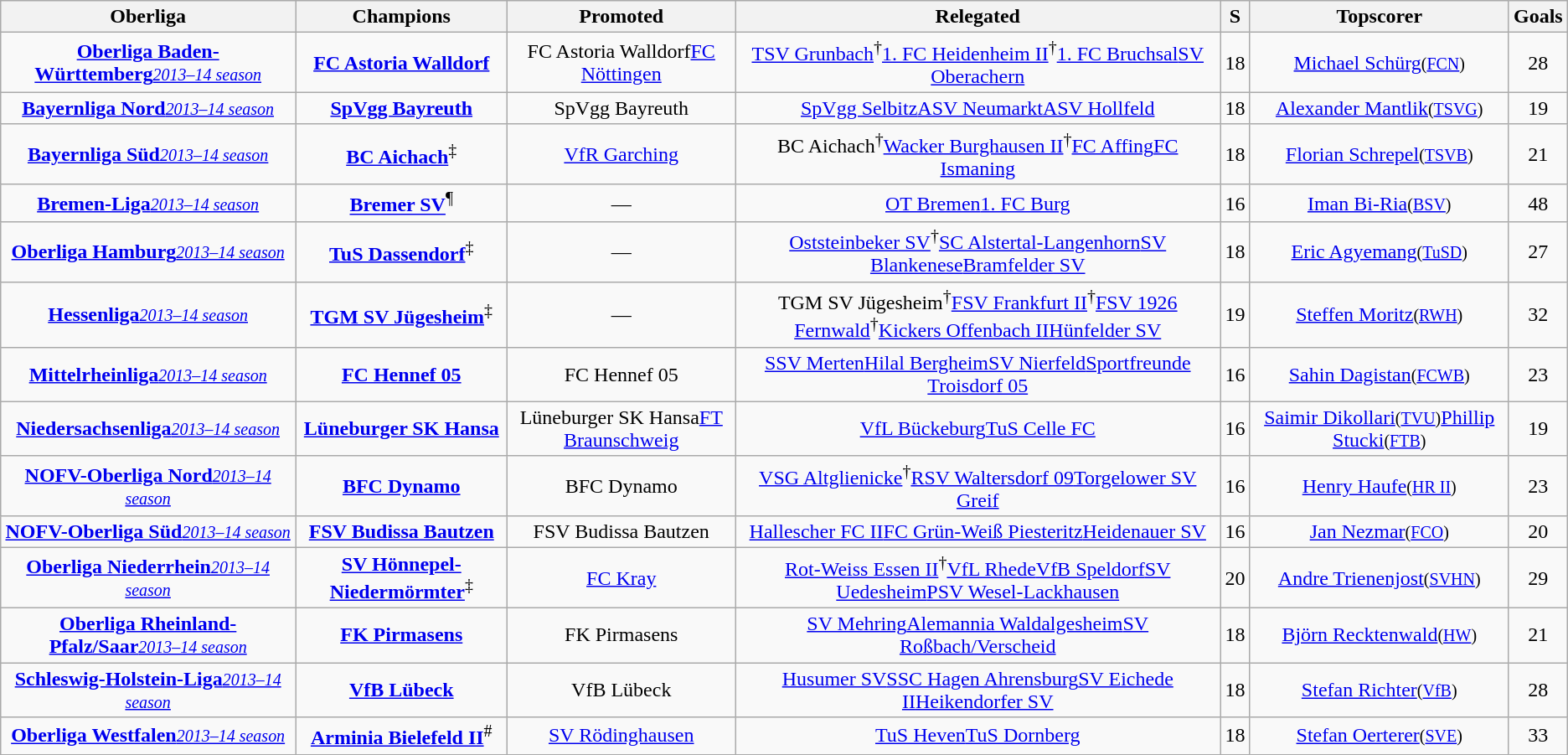<table class="wikitable">
<tr>
<th>Oberliga</th>
<th>Champions</th>
<th>Promoted</th>
<th>Relegated</th>
<th>S</th>
<th>Topscorer</th>
<th>Goals</th>
</tr>
<tr align="center">
<td><strong><a href='#'>Oberliga Baden-Württemberg</a></strong><small><em><a href='#'>2013–14 season</a></em></small></td>
<td><strong><a href='#'>FC Astoria Walldorf</a></strong></td>
<td>FC Astoria Walldorf<a href='#'>FC Nöttingen</a></td>
<td><a href='#'>TSV Grunbach</a><sup>†</sup><a href='#'>1. FC Heidenheim II</a><sup>†</sup><a href='#'>1. FC Bruchsal</a><a href='#'>SV Oberachern</a></td>
<td>18</td>
<td><a href='#'>Michael Schürg</a><small>(<a href='#'>FCN</a>)</small></td>
<td>28</td>
</tr>
<tr align="center">
<td><strong><a href='#'>Bayernliga Nord</a></strong><small><em><a href='#'>2013–14 season</a></em></small></td>
<td><strong><a href='#'>SpVgg Bayreuth</a></strong></td>
<td>SpVgg Bayreuth</td>
<td><a href='#'>SpVgg Selbitz</a><a href='#'>ASV Neumarkt</a><a href='#'>ASV Hollfeld</a></td>
<td>18</td>
<td><a href='#'>Alexander Mantlik</a><small>(<a href='#'>TSVG</a>)</small></td>
<td>19</td>
</tr>
<tr align="center">
<td><strong><a href='#'>Bayernliga Süd</a></strong><small><em><a href='#'>2013–14 season</a></em></small></td>
<td><strong><a href='#'>BC Aichach</a></strong><sup>‡</sup></td>
<td><a href='#'>VfR Garching</a></td>
<td>BC Aichach<sup>†</sup><a href='#'>Wacker Burghausen II</a><sup>†</sup><a href='#'>FC Affing</a><a href='#'>FC Ismaning</a></td>
<td>18</td>
<td><a href='#'>Florian Schrepel</a><small>(<a href='#'>TSVB</a>)</small></td>
<td>21</td>
</tr>
<tr align="center">
<td><strong><a href='#'>Bremen-Liga</a></strong><small><em><a href='#'>2013–14 season</a></em></small></td>
<td><strong><a href='#'>Bremer SV</a></strong><sup>¶</sup></td>
<td>—</td>
<td><a href='#'>OT Bremen</a><a href='#'>1. FC Burg</a></td>
<td>16</td>
<td><a href='#'>Iman Bi-Ria</a><small>(<a href='#'>BSV</a>)</small></td>
<td>48</td>
</tr>
<tr align="center">
<td><strong><a href='#'>Oberliga Hamburg</a></strong><small><em><a href='#'>2013–14 season</a></em></small></td>
<td><strong><a href='#'>TuS Dassendorf</a></strong><sup>‡</sup></td>
<td>—</td>
<td><a href='#'>Oststeinbeker SV</a><sup>†</sup><a href='#'>SC Alstertal-Langenhorn</a><a href='#'>SV Blankenese</a><a href='#'>Bramfelder SV</a></td>
<td>18</td>
<td><a href='#'>Eric Agyemang</a><small>(<a href='#'>TuSD</a>)</small></td>
<td>27</td>
</tr>
<tr align="center">
<td><strong><a href='#'>Hessenliga</a></strong><small><em><a href='#'>2013–14 season</a></em></small></td>
<td><strong><a href='#'>TGM SV Jügesheim</a></strong><sup>‡</sup></td>
<td>—</td>
<td>TGM SV Jügesheim<sup>†</sup><a href='#'>FSV Frankfurt II</a><sup>†</sup><a href='#'>FSV 1926 Fernwald</a><sup>†</sup><a href='#'>Kickers Offenbach II</a><a href='#'>Hünfelder SV</a></td>
<td>19</td>
<td><a href='#'>Steffen Moritz</a><small>(<a href='#'>RWH</a>)</small></td>
<td>32</td>
</tr>
<tr align="center">
<td><strong><a href='#'>Mittelrheinliga</a></strong><small><em><a href='#'>2013–14 season</a></em></small></td>
<td><strong><a href='#'>FC Hennef 05</a></strong></td>
<td>FC Hennef 05</td>
<td><a href='#'>SSV Merten</a><a href='#'>Hilal Bergheim</a><a href='#'>SV Nierfeld</a><a href='#'>Sportfreunde Troisdorf 05</a></td>
<td>16</td>
<td><a href='#'>Sahin Dagistan</a><small>(<a href='#'>FCWB</a>)</small></td>
<td>23</td>
</tr>
<tr align="center">
<td><strong><a href='#'>Niedersachsenliga</a></strong><small><em><a href='#'>2013–14 season</a></em></small></td>
<td><strong><a href='#'>Lüneburger SK Hansa</a></strong></td>
<td>Lüneburger SK Hansa<a href='#'>FT Braunschweig</a></td>
<td><a href='#'>VfL Bückeburg</a><a href='#'>TuS Celle FC</a></td>
<td>16</td>
<td><a href='#'>Saimir Dikollari</a><small>(<a href='#'>TVU</a>)</small><a href='#'>Phillip Stucki</a><small>(<a href='#'>FTB</a>)</small></td>
<td>19</td>
</tr>
<tr align="center">
<td><strong><a href='#'>NOFV-Oberliga Nord</a></strong><small><em><a href='#'>2013–14 season</a></em></small></td>
<td><strong><a href='#'>BFC Dynamo</a></strong></td>
<td>BFC Dynamo</td>
<td><a href='#'>VSG Altglienicke</a><sup>†</sup><a href='#'>RSV Waltersdorf 09</a><a href='#'>Torgelower SV Greif</a></td>
<td>16</td>
<td><a href='#'>Henry Haufe</a><small>(<a href='#'>HR II</a>)</small></td>
<td>23</td>
</tr>
<tr align="center">
<td><strong><a href='#'>NOFV-Oberliga Süd</a></strong><small><em><a href='#'>2013–14 season</a></em></small></td>
<td><strong><a href='#'>FSV Budissa Bautzen</a></strong></td>
<td>FSV Budissa Bautzen</td>
<td><a href='#'>Hallescher FC II</a><a href='#'>FC Grün-Weiß Piesteritz</a><a href='#'>Heidenauer SV</a></td>
<td>16</td>
<td><a href='#'>Jan Nezmar</a><small>(<a href='#'>FCO</a>)</small></td>
<td>20</td>
</tr>
<tr align="center">
<td><strong><a href='#'>Oberliga Niederrhein</a></strong><small><em><a href='#'>2013–14 season</a></em></small></td>
<td><strong><a href='#'>SV Hönnepel-Niedermörmter</a></strong><sup>‡</sup></td>
<td><a href='#'>FC Kray</a></td>
<td><a href='#'>Rot-Weiss Essen II</a><sup>†</sup><a href='#'>VfL Rhede</a><a href='#'>VfB Speldorf</a><a href='#'>SV Uedesheim</a><a href='#'>PSV Wesel-Lackhausen</a></td>
<td>20</td>
<td><a href='#'>Andre Trienenjost</a><small>(<a href='#'>SVHN</a>)</small></td>
<td>29</td>
</tr>
<tr align="center">
<td><strong><a href='#'>Oberliga Rheinland-Pfalz/Saar</a></strong><small><em><a href='#'>2013–14 season</a></em></small></td>
<td><strong><a href='#'>FK Pirmasens</a></strong></td>
<td>FK Pirmasens</td>
<td><a href='#'>SV Mehring</a><a href='#'>Alemannia Waldalgesheim</a><a href='#'>SV Roßbach/Verscheid</a></td>
<td>18</td>
<td><a href='#'>Björn Recktenwald</a><small>(<a href='#'>HW</a>)</small></td>
<td>21</td>
</tr>
<tr align="center">
<td><strong><a href='#'>Schleswig-Holstein-Liga</a></strong><small><em><a href='#'>2013–14 season</a></em></small></td>
<td><strong><a href='#'>VfB Lübeck</a></strong></td>
<td>VfB Lübeck</td>
<td><a href='#'>Husumer SV</a><a href='#'>SSC Hagen Ahrensburg</a><a href='#'>SV Eichede II</a><a href='#'>Heikendorfer SV</a></td>
<td>18</td>
<td><a href='#'>Stefan Richter</a><small>(<a href='#'>VfB</a>)</small></td>
<td>28</td>
</tr>
<tr align="center">
<td><strong><a href='#'>Oberliga Westfalen</a></strong><small><em><a href='#'>2013–14 season</a></em></small></td>
<td><strong><a href='#'>Arminia Bielefeld II</a></strong><sup>#</sup></td>
<td><a href='#'>SV Rödinghausen</a></td>
<td><a href='#'>TuS Heven</a><a href='#'>TuS Dornberg</a></td>
<td>18</td>
<td><a href='#'>Stefan Oerterer</a><small>(<a href='#'>SVE</a>)</small></td>
<td>33</td>
</tr>
</table>
